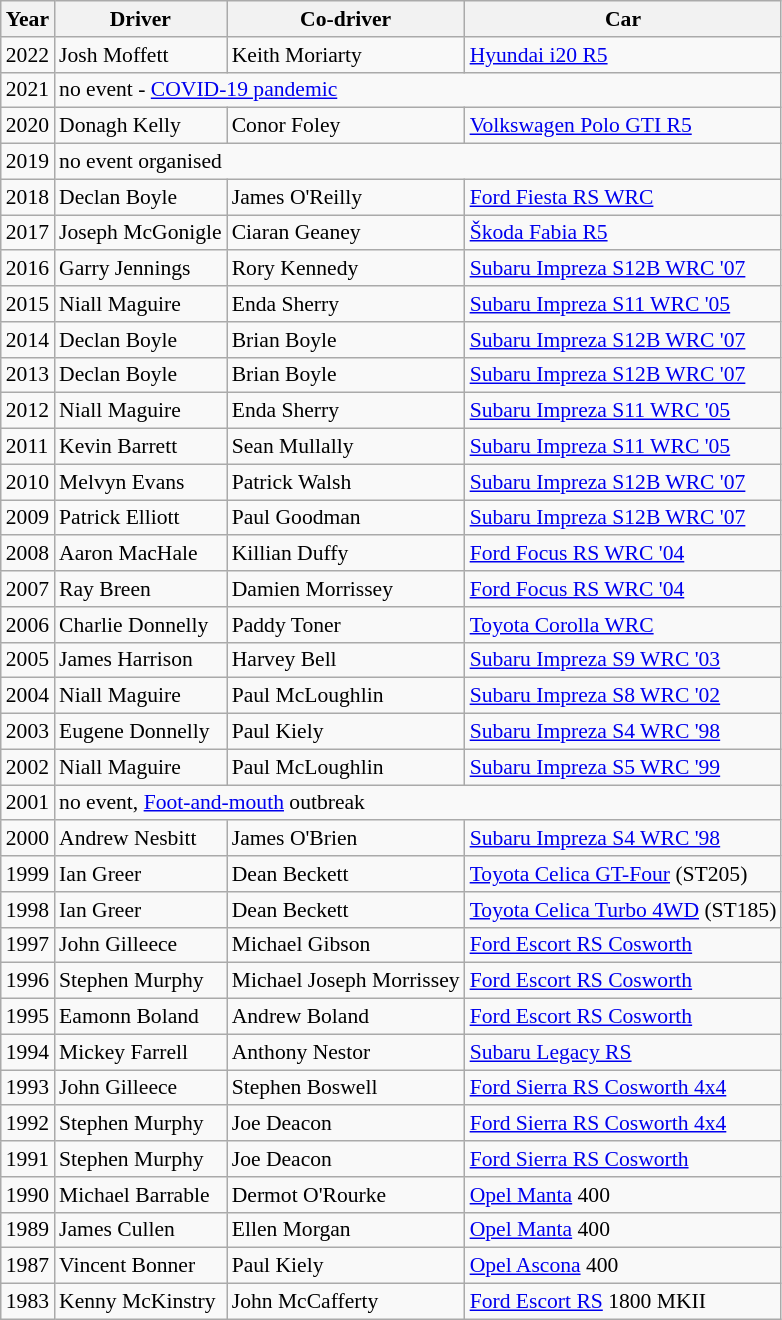<table class="wikitable" style="font-size:90%;" align=center>
<tr>
<th>Year</th>
<th>Driver</th>
<th>Co-driver</th>
<th>Car</th>
</tr>
<tr>
<td>2022</td>
<td> Josh Moffett</td>
<td> Keith Moriarty</td>
<td><a href='#'>Hyundai i20 R5</a></td>
</tr>
<tr>
<td>2021</td>
<td colspan=3>no event - <a href='#'>COVID-19 pandemic</a></td>
</tr>
<tr>
<td>2020</td>
<td> Donagh Kelly</td>
<td> Conor Foley</td>
<td><a href='#'>Volkswagen Polo GTI R5</a></td>
</tr>
<tr>
<td>2019</td>
<td colspan=3>no event organised</td>
</tr>
<tr>
<td>2018</td>
<td> Declan Boyle</td>
<td> James O'Reilly</td>
<td><a href='#'>Ford Fiesta RS WRC</a></td>
</tr>
<tr>
<td>2017</td>
<td> Joseph McGonigle</td>
<td> Ciaran Geaney</td>
<td><a href='#'>Škoda Fabia R5</a></td>
</tr>
<tr>
<td>2016</td>
<td> Garry Jennings</td>
<td> Rory Kennedy</td>
<td><a href='#'>Subaru Impreza S12B WRC '07</a></td>
</tr>
<tr>
<td>2015</td>
<td> Niall Maguire</td>
<td> Enda Sherry</td>
<td><a href='#'>Subaru Impreza S11 WRC '05</a></td>
</tr>
<tr>
<td>2014</td>
<td> Declan Boyle</td>
<td> Brian Boyle</td>
<td><a href='#'>Subaru Impreza S12B WRC '07</a></td>
</tr>
<tr>
<td>2013</td>
<td> Declan Boyle</td>
<td> Brian Boyle</td>
<td><a href='#'>Subaru Impreza S12B WRC '07</a></td>
</tr>
<tr>
<td>2012</td>
<td> Niall Maguire</td>
<td> Enda Sherry</td>
<td><a href='#'>Subaru Impreza S11 WRC '05</a></td>
</tr>
<tr>
<td>2011</td>
<td> Kevin Barrett</td>
<td> Sean Mullally</td>
<td><a href='#'>Subaru Impreza S11 WRC '05</a></td>
</tr>
<tr>
<td>2010</td>
<td> Melvyn Evans</td>
<td> Patrick Walsh</td>
<td><a href='#'>Subaru Impreza S12B WRC '07</a></td>
</tr>
<tr>
<td>2009</td>
<td> Patrick Elliott</td>
<td> Paul Goodman</td>
<td><a href='#'>Subaru Impreza S12B WRC '07</a></td>
</tr>
<tr>
<td>2008</td>
<td> Aaron MacHale</td>
<td> Killian Duffy</td>
<td><a href='#'>Ford Focus RS WRC '04</a></td>
</tr>
<tr>
<td>2007</td>
<td> Ray Breen</td>
<td> Damien Morrissey</td>
<td><a href='#'>Ford Focus RS WRC '04</a></td>
</tr>
<tr>
<td>2006</td>
<td> Charlie Donnelly</td>
<td> Paddy Toner</td>
<td><a href='#'>Toyota Corolla WRC</a></td>
</tr>
<tr>
<td>2005</td>
<td> James Harrison</td>
<td> Harvey Bell</td>
<td><a href='#'>Subaru Impreza S9 WRC '03</a></td>
</tr>
<tr>
<td>2004</td>
<td> Niall Maguire</td>
<td> Paul McLoughlin</td>
<td><a href='#'>Subaru Impreza S8 WRC '02</a></td>
</tr>
<tr>
<td>2003</td>
<td> Eugene Donnelly</td>
<td> Paul Kiely</td>
<td><a href='#'>Subaru Impreza S4 WRC '98</a></td>
</tr>
<tr>
<td>2002</td>
<td> Niall Maguire</td>
<td> Paul McLoughlin</td>
<td><a href='#'>Subaru Impreza S5 WRC '99</a></td>
</tr>
<tr>
<td>2001</td>
<td colspan=3>no event, <a href='#'>Foot-and-mouth</a> outbreak</td>
</tr>
<tr>
<td>2000</td>
<td> Andrew Nesbitt</td>
<td> James O'Brien</td>
<td><a href='#'>Subaru Impreza S4 WRC '98</a></td>
</tr>
<tr>
<td>1999</td>
<td> Ian Greer</td>
<td> Dean Beckett</td>
<td><a href='#'>Toyota Celica GT-Four</a> (ST205)</td>
</tr>
<tr>
<td>1998</td>
<td> Ian Greer</td>
<td> Dean Beckett</td>
<td><a href='#'>Toyota Celica Turbo 4WD</a> (ST185)</td>
</tr>
<tr>
<td>1997</td>
<td> John Gilleece</td>
<td> Michael Gibson</td>
<td><a href='#'>Ford Escort RS Cosworth</a></td>
</tr>
<tr>
<td>1996</td>
<td> Stephen Murphy</td>
<td> Michael Joseph Morrissey</td>
<td><a href='#'>Ford Escort RS Cosworth</a></td>
</tr>
<tr>
<td>1995</td>
<td> Eamonn Boland</td>
<td> Andrew Boland</td>
<td><a href='#'>Ford Escort RS Cosworth</a></td>
</tr>
<tr>
<td>1994</td>
<td> Mickey Farrell</td>
<td> Anthony Nestor</td>
<td><a href='#'>Subaru Legacy RS</a></td>
</tr>
<tr>
<td>1993</td>
<td> John Gilleece</td>
<td> Stephen Boswell</td>
<td><a href='#'>Ford Sierra RS Cosworth 4x4</a></td>
</tr>
<tr>
<td>1992</td>
<td> Stephen Murphy</td>
<td> Joe Deacon</td>
<td><a href='#'>Ford Sierra RS Cosworth 4x4</a></td>
</tr>
<tr>
<td>1991</td>
<td> Stephen Murphy</td>
<td> Joe Deacon</td>
<td><a href='#'>Ford Sierra RS Cosworth</a></td>
</tr>
<tr>
<td>1990</td>
<td> Michael Barrable</td>
<td> Dermot O'Rourke</td>
<td><a href='#'>Opel Manta</a> 400</td>
</tr>
<tr>
<td>1989</td>
<td> James Cullen</td>
<td> Ellen Morgan</td>
<td><a href='#'>Opel Manta</a> 400</td>
</tr>
<tr>
<td>1987</td>
<td> Vincent Bonner</td>
<td> Paul Kiely</td>
<td><a href='#'>Opel Ascona</a> 400</td>
</tr>
<tr>
<td>1983</td>
<td> Kenny McKinstry</td>
<td> John McCafferty</td>
<td><a href='#'>Ford Escort RS</a> 1800 MKII</td>
</tr>
</table>
